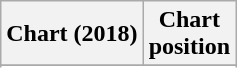<table class="wikitable sortable plainrowheaders">
<tr>
<th scope="col">Chart (2018)</th>
<th scope="col">Chart<br>position</th>
</tr>
<tr>
</tr>
<tr>
</tr>
</table>
